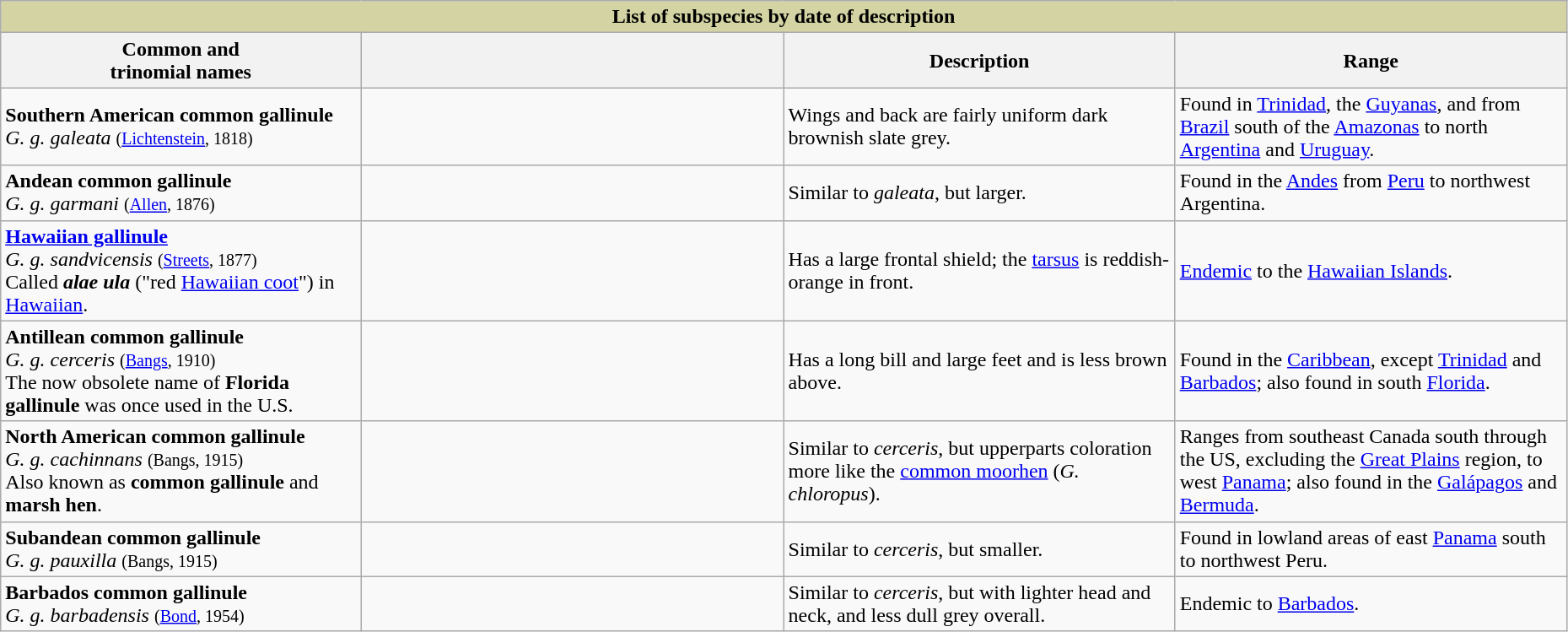<table style="width:98%;" class="wikitable">
<tr>
<th style="text-align:center; background:#d3d3a4;" colspan="4"><strong>List of subspecies by date of description</strong></th>
</tr>
<tr>
<th style="width:23%; text-align:center;">Common and<br>trinomial names</th>
<th></th>
<th style="width:25%; text-align:center;">Description</th>
<th style="width:25%; text-align:center;">Range</th>
</tr>
<tr>
<td><strong>Southern American common gallinule</strong><br><em>G. g. galeata</em> <small>(<a href='#'>Lichtenstein</a>, 1818)</small></td>
<td></td>
<td>Wings and back are fairly uniform dark brownish slate grey.</td>
<td>Found in <a href='#'>Trinidad</a>, the <a href='#'>Guyanas</a>, and from <a href='#'>Brazil</a> south of the <a href='#'>Amazonas</a> to north <a href='#'>Argentina</a> and <a href='#'>Uruguay</a>.</td>
</tr>
<tr>
<td><strong>Andean common gallinule</strong><br><em>G. g. garmani</em> <small>(<a href='#'>Allen</a>, 1876)</small></td>
<td></td>
<td>Similar to <em>galeata</em>, but larger.</td>
<td>Found in the <a href='#'>Andes</a> from <a href='#'>Peru</a> to northwest Argentina.</td>
</tr>
<tr>
<td><strong><a href='#'>Hawaiian gallinule</a></strong><br><em>G. g. sandvicensis</em> <small>(<a href='#'>Streets</a>, 1877)</small><br>Called <strong><em>alae ula</em></strong> ("red <a href='#'>Hawaiian coot</a>") in <a href='#'>Hawaiian</a>.</td>
<td></td>
<td>Has a large frontal shield; the <a href='#'>tarsus</a> is reddish-orange in front.</td>
<td><a href='#'>Endemic</a> to the <a href='#'>Hawaiian Islands</a>.</td>
</tr>
<tr>
<td><strong>Antillean common gallinule</strong><br><em>G. g. cerceris</em> <small>(<a href='#'>Bangs</a>, 1910)</small><br>The now obsolete name of <strong>Florida gallinule</strong> was once used in the U.S.</td>
<td></td>
<td>Has a long bill and large feet and is less brown above.</td>
<td>Found in the <a href='#'>Caribbean</a>, except <a href='#'>Trinidad</a> and <a href='#'>Barbados</a>; also found in south <a href='#'>Florida</a>.</td>
</tr>
<tr>
<td><strong>North American common gallinule</strong><br><em>G. g. cachinnans</em> <small>(Bangs, 1915)</small><br>Also known as <strong>common gallinule</strong> and <strong>marsh hen</strong>.</td>
<td></td>
<td>Similar to <em>cerceris</em>, but upperparts coloration more like the <a href='#'>common moorhen</a> (<em>G. chloropus</em>).</td>
<td>Ranges from southeast Canada south through the US, excluding the <a href='#'>Great Plains</a> region, to west <a href='#'>Panama</a>; also found in the <a href='#'>Galápagos</a> and <a href='#'>Bermuda</a>.</td>
</tr>
<tr>
<td><strong>Subandean common gallinule</strong><br><em>G. g. pauxilla</em> <small>(Bangs, 1915)</small></td>
<td></td>
<td>Similar to <em>cerceris</em>, but smaller.</td>
<td>Found in lowland areas of east <a href='#'>Panama</a> south to northwest Peru.</td>
</tr>
<tr>
<td><strong>Barbados common gallinule</strong><br><em>G. g. barbadensis</em> <small>(<a href='#'>Bond</a>, 1954)</small></td>
<td></td>
<td>Similar to <em>cerceris</em>, but with lighter head and neck, and less dull grey overall.</td>
<td>Endemic to <a href='#'>Barbados</a>.</td>
</tr>
</table>
